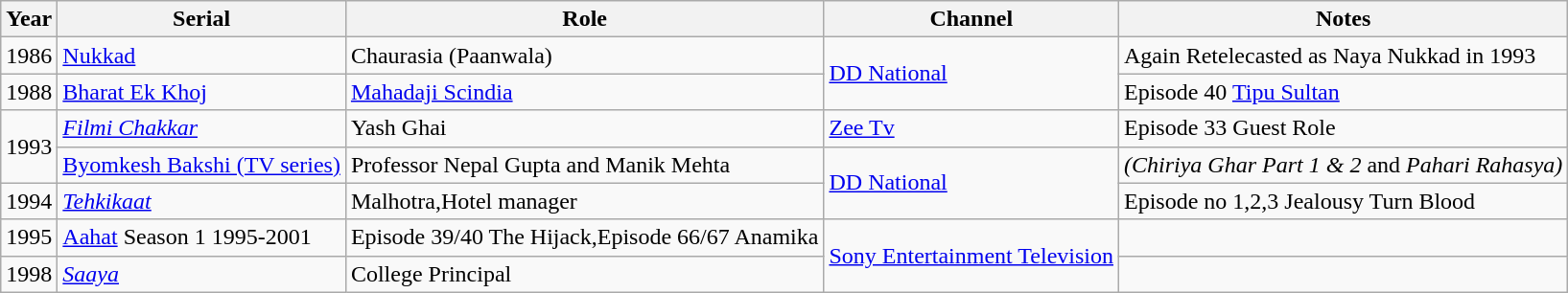<table class="wikitable">
<tr>
<th>Year</th>
<th>Serial</th>
<th>Role</th>
<th>Channel</th>
<th>Notes</th>
</tr>
<tr>
<td>1986</td>
<td><a href='#'>Nukkad</a></td>
<td>Chaurasia (Paanwala)</td>
<td Rowspan="2"><a href='#'>DD National</a></td>
<td>Again Retelecasted  as Naya Nukkad in 1993</td>
</tr>
<tr>
<td>1988</td>
<td><a href='#'>Bharat Ek Khoj</a></td>
<td><a href='#'>Mahadaji Scindia</a></td>
<td>Episode 40 <a href='#'>Tipu Sultan</a></td>
</tr>
<tr>
<td Rowspan="2">1993</td>
<td><em><a href='#'>Filmi Chakkar</a></em></td>
<td>Yash Ghai</td>
<td><a href='#'>Zee Tv</a></td>
<td>Episode 33 Guest Role</td>
</tr>
<tr>
<td><a href='#'>Byomkesh Bakshi (TV series)</a></td>
<td>Professor Nepal Gupta and Manik Mehta</td>
<td Rowspan="2"><a href='#'>DD National</a></td>
<td><em>(Chiriya Ghar Part 1 & 2</em> and <em>Pahari Rahasya)</em></td>
</tr>
<tr>
<td>1994</td>
<td><em><a href='#'>Tehkikaat</a></em></td>
<td>Malhotra,Hotel manager</td>
<td>Episode no 1,2,3 Jealousy Turn Blood</td>
</tr>
<tr>
<td>1995</td>
<td><a href='#'>Aahat</a> Season 1 1995-2001</td>
<td>Episode 39/40 The Hijack,Episode 66/67 Anamika</td>
<td Rowspan="2"><a href='#'>Sony Entertainment Television</a></td>
<td></td>
</tr>
<tr>
<td>1998</td>
<td><em><a href='#'>Saaya</a></em></td>
<td>College Principal</td>
<td></td>
</tr>
</table>
